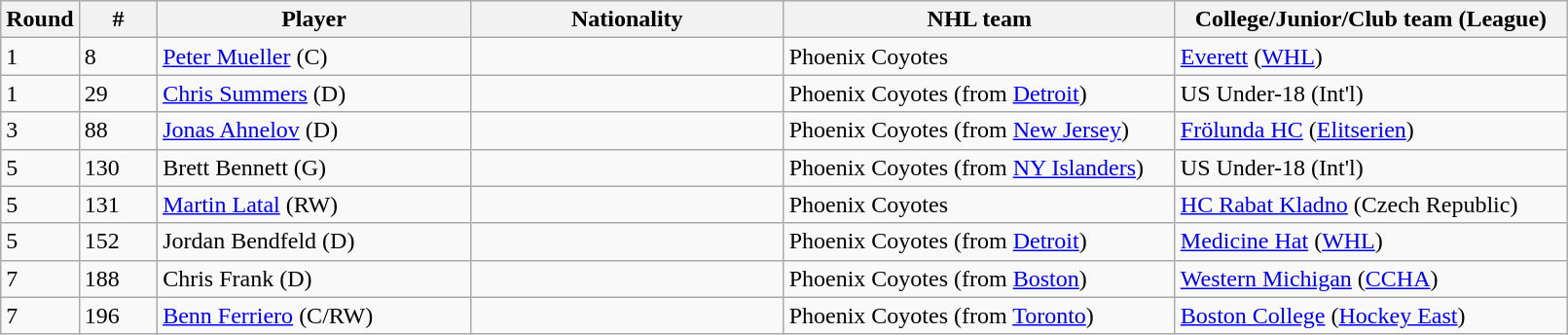<table class="wikitable">
<tr>
<th bgcolor="#DDDDFF" width="5.0%">Round</th>
<th bgcolor="#DDDDFF" width="5.0%">#</th>
<th bgcolor="#DDDDFF" width="20.0%">Player</th>
<th bgcolor="#DDDDFF" width="20.0%">Nationality</th>
<th bgcolor="#DDDDFF" width="25.0%">NHL team</th>
<th bgcolor="#DDDDFF" width="100.0%">College/Junior/Club team (League)</th>
</tr>
<tr>
<td>1</td>
<td>8</td>
<td><a href='#'>Peter Mueller</a>  (C)</td>
<td></td>
<td>Phoenix Coyotes</td>
<td><a href='#'>Everett</a> (<a href='#'>WHL</a>)</td>
</tr>
<tr>
<td>1</td>
<td>29</td>
<td><a href='#'>Chris Summers</a>  (D)</td>
<td></td>
<td>Phoenix Coyotes (from <a href='#'>Detroit</a>)</td>
<td>US Under-18 (Int'l)</td>
</tr>
<tr>
<td>3</td>
<td>88</td>
<td><a href='#'>Jonas Ahnelov</a>  (D)</td>
<td></td>
<td>Phoenix Coyotes (from <a href='#'>New Jersey</a>)</td>
<td><a href='#'>Frölunda HC</a> (<a href='#'>Elitserien</a>)</td>
</tr>
<tr>
<td>5</td>
<td>130</td>
<td>Brett Bennett  (G)</td>
<td></td>
<td>Phoenix Coyotes (from <a href='#'>NY Islanders</a>)</td>
<td>US Under-18 (Int'l)</td>
</tr>
<tr>
<td>5</td>
<td>131</td>
<td><a href='#'>Martin Latal</a>  (RW)</td>
<td></td>
<td>Phoenix Coyotes</td>
<td><a href='#'>HC Rabat Kladno</a> (Czech Republic)</td>
</tr>
<tr>
<td>5</td>
<td>152</td>
<td>Jordan Bendfeld  (D)</td>
<td></td>
<td>Phoenix Coyotes (from <a href='#'>Detroit</a>)</td>
<td><a href='#'>Medicine Hat</a> (<a href='#'>WHL</a>)</td>
</tr>
<tr>
<td>7</td>
<td>188</td>
<td>Chris Frank  (D)</td>
<td></td>
<td>Phoenix Coyotes (from <a href='#'>Boston</a>)</td>
<td><a href='#'>Western Michigan</a> (<a href='#'>CCHA</a>)</td>
</tr>
<tr>
<td>7</td>
<td>196</td>
<td><a href='#'>Benn Ferriero</a>  (C/RW)</td>
<td></td>
<td>Phoenix Coyotes (from <a href='#'>Toronto</a>)</td>
<td><a href='#'>Boston College</a> (<a href='#'>Hockey East</a>)</td>
</tr>
</table>
